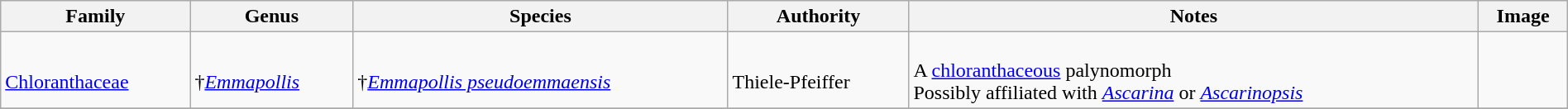<table class="wikitable" align="center" width="100%">
<tr>
<th>Family</th>
<th>Genus</th>
<th>Species</th>
<th>Authority</th>
<th>Notes</th>
<th>Image</th>
</tr>
<tr>
<td><br><a href='#'>Chloranthaceae</a></td>
<td><br>†<em><a href='#'>Emmapollis</a></em></td>
<td><br>†<em><a href='#'>Emmapollis pseudoemmaensis</a></em></td>
<td><br>Thiele-Pfeiffer</td>
<td><br>A <a href='#'>chloranthaceous</a> palynomorph<br>Possibly affiliated with <em><a href='#'>Ascarina</a></em> or <em><a href='#'>Ascarinopsis</a></em></td>
<td></td>
</tr>
<tr>
</tr>
</table>
